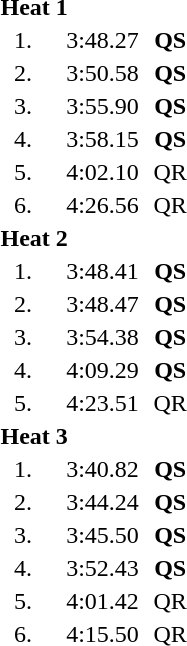<table style="text-align:center">
<tr>
<td colspan=4 align=left><strong>Heat 1</strong></td>
</tr>
<tr>
<td width=30>1.</td>
<td align=left></td>
<td width=60>3:48.27</td>
<td><strong>QS</strong></td>
</tr>
<tr>
<td>2.</td>
<td align=left></td>
<td>3:50.58</td>
<td><strong>QS</strong></td>
</tr>
<tr>
<td>3.</td>
<td align=left></td>
<td>3:55.90</td>
<td><strong>QS</strong></td>
</tr>
<tr>
<td>4.</td>
<td align=left></td>
<td>3:58.15</td>
<td><strong>QS</strong></td>
</tr>
<tr>
<td>5.</td>
<td align=left></td>
<td>4:02.10</td>
<td>QR</td>
</tr>
<tr>
<td>6.</td>
<td align=left></td>
<td>4:26.56</td>
<td>QR</td>
</tr>
<tr>
<td colspan=4 align=left><strong>Heat 2</strong></td>
</tr>
<tr>
<td>1.</td>
<td align=left></td>
<td>3:48.41</td>
<td><strong>QS</strong></td>
</tr>
<tr>
<td>2.</td>
<td align=left></td>
<td>3:48.47</td>
<td><strong>QS</strong></td>
</tr>
<tr>
<td>3.</td>
<td align=left></td>
<td>3:54.38</td>
<td><strong>QS</strong></td>
</tr>
<tr>
<td>4.</td>
<td align=left></td>
<td>4:09.29</td>
<td><strong>QS</strong></td>
</tr>
<tr>
<td>5.</td>
<td align=left></td>
<td>4:23.51</td>
<td>QR</td>
</tr>
<tr>
<td colspan=4 align=left><strong>Heat 3</strong></td>
</tr>
<tr>
<td>1.</td>
<td align=left></td>
<td>3:40.82</td>
<td><strong>QS</strong></td>
</tr>
<tr>
<td>2.</td>
<td align=left></td>
<td>3:44.24</td>
<td><strong>QS</strong></td>
</tr>
<tr>
<td>3.</td>
<td align=left></td>
<td>3:45.50</td>
<td><strong>QS</strong></td>
</tr>
<tr>
<td>4.</td>
<td align=left></td>
<td>3:52.43</td>
<td><strong>QS</strong></td>
</tr>
<tr>
<td>5.</td>
<td align=left></td>
<td>4:01.42</td>
<td>QR</td>
</tr>
<tr>
<td>6.</td>
<td align=left></td>
<td>4:15.50</td>
<td>QR</td>
</tr>
</table>
